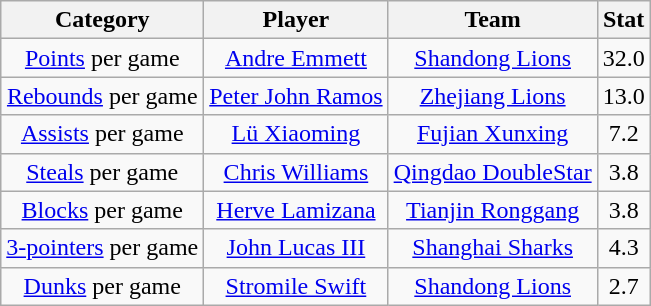<table class="wikitable" style="text-align:center">
<tr>
<th>Category</th>
<th>Player</th>
<th>Team</th>
<th>Stat</th>
</tr>
<tr>
<td><a href='#'>Points</a> per game</td>
<td> <a href='#'>Andre Emmett</a></td>
<td><a href='#'>Shandong Lions</a></td>
<td>32.0</td>
</tr>
<tr>
<td><a href='#'>Rebounds</a> per game</td>
<td> <a href='#'>Peter John Ramos</a></td>
<td><a href='#'>Zhejiang Lions</a></td>
<td>13.0</td>
</tr>
<tr>
<td><a href='#'>Assists</a> per game</td>
<td> <a href='#'>Lü Xiaoming</a></td>
<td><a href='#'>Fujian Xunxing</a></td>
<td>7.2</td>
</tr>
<tr>
<td><a href='#'>Steals</a> per game</td>
<td> <a href='#'>Chris Williams</a></td>
<td><a href='#'>Qingdao DoubleStar</a></td>
<td>3.8</td>
</tr>
<tr>
<td><a href='#'>Blocks</a> per game</td>
<td> <a href='#'>Herve Lamizana</a></td>
<td><a href='#'>Tianjin Ronggang</a></td>
<td>3.8</td>
</tr>
<tr>
<td><a href='#'>3-pointers</a> per game</td>
<td> <a href='#'>John Lucas III</a></td>
<td><a href='#'>Shanghai Sharks</a></td>
<td>4.3</td>
</tr>
<tr>
<td><a href='#'>Dunks</a> per game</td>
<td> <a href='#'>Stromile Swift</a></td>
<td><a href='#'>Shandong Lions</a></td>
<td>2.7</td>
</tr>
</table>
